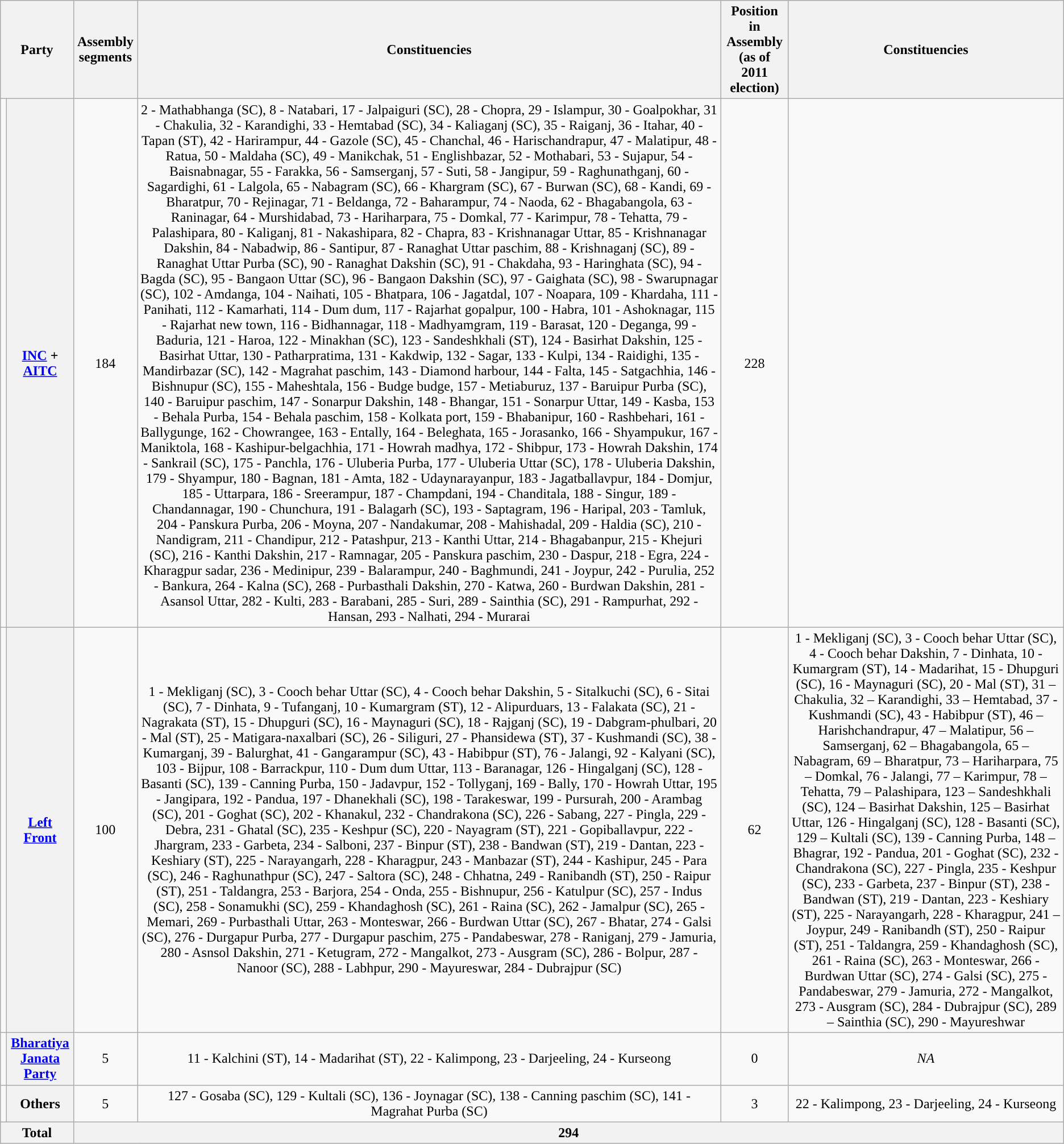<table class="wikitable" style="text-align:center">
<tr>
<th colspan=2>Party</th>
<th>Assembly segments</th>
<th>Constituencies</th>
<th>Position in Assembly (as of 2011 election)</th>
<th>Constituencies</th>
</tr>
<tr>
<td></td>
<th><a href='#'>INC</a> + <a href='#'>AITC</a></th>
<td>184</td>
<td>2 - Mathabhanga (SC),  8 - Natabari, 17 - Jalpaiguri (SC), 28 - Chopra,  29 - Islampur,  30 - Goalpokhar, 31 - Chakulia, 32 - Karandighi, 33 - Hemtabad (SC), 34 - Kaliaganj (SC),  35 - Raiganj, 36 - Itahar, 40 - Tapan (ST), 42 - Harirampur,  44 - Gazole (SC), 45 - Chanchal,  46 - Harischandrapur, 47 - Malatipur,  48 - Ratua, 50 - Maldaha (SC),  49 - Manikchak, 51 - Englishbazar, 52 - Mothabari, 53 - Sujapur,  54 - Baisnabnagar, 55 - Farakka,  56 - Samserganj,  57 - Suti,  58 - Jangipur,  59 - Raghunathganj,  60 - Sagardighi,  61 - Lalgola, 65 - Nabagram (SC), 66 - Khargram (SC), 67 - Burwan (SC), 68 - Kandi,  69 - Bharatpur,  70 - Rejinagar, 71 - Beldanga,  72 - Baharampur, 74 - Naoda, 62 - Bhagabangola,  63 - Raninagar,  64 - Murshidabad, 73 - Hariharpara,  75 - Domkal,  77 - Karimpur, 78 - Tehatta,  79 - Palashipara,  80 - Kaliganj,  81 - Nakashipara,  82 - Chapra,  83 - Krishnanagar Uttar, 85 - Krishnanagar Dakshin,  84 - Nabadwip, 86 - Santipur,  87 - Ranaghat Uttar paschim,  88 - Krishnaganj (SC),  89 - Ranaghat Uttar Purba (SC),  90 - Ranaghat Dakshin (SC),  91 - Chakdaha,  93 - Haringhata (SC),  94 - Bagda (SC),  95 - Bangaon Uttar (SC), 96 - Bangaon Dakshin (SC),  97 - Gaighata (SC), 98 - Swarupnagar (SC), 102 - Amdanga, 104 - Naihati,  105 - Bhatpara, 106 - Jagatdal, 107 - Noapara, 109 - Khardaha, 111 - Panihati, 112 - Kamarhati, 114 - Dum dum, 117 - Rajarhat gopalpur, 100 - Habra, 101 - Ashoknagar, 115 - Rajarhat new town,  116 - Bidhannagar, 118 - Madhyamgram, 119 - Barasat, 120 - Deganga, 99 - Baduria, 121 - Haroa, 122 - Minakhan (SC), 123 - Sandeshkhali (ST), 124 - Basirhat Dakshin, 125 - Basirhat Uttar, 130 - Patharpratima, 131 - Kakdwip, 132 - Sagar, 133 - Kulpi, 134 - Raidighi, 135 - Mandirbazar (SC), 142 - Magrahat paschim, 143 - Diamond harbour, 144 - Falta, 145 - Satgachhia, 146 - Bishnupur (SC), 155 - Maheshtala, 156 - Budge budge, 157 - Metiaburuz, 137 - Baruipur Purba (SC), 140 - Baruipur paschim, 147 - Sonarpur Dakshin, 148 - Bhangar, 151 - Sonarpur Uttar, 149 - Kasba, 153 - Behala Purba, 154 - Behala paschim, 158 - Kolkata port, 159 - Bhabanipur,  160 - Rashbehari, 161 - Ballygunge, 162 - Chowrangee, 163 - Entally, 164 - Beleghata, 165 - Jorasanko, 166 - Shyampukur, 167 - Maniktola, 168 - Kashipur-belgachhia, 171 - Howrah madhya, 172 - Shibpur, 173 - Howrah Dakshin, 174 - Sankrail (SC), 175 - Panchla, 176 - Uluberia Purba, 177 - Uluberia Uttar (SC), 178 - Uluberia Dakshin, 179 - Shyampur, 180 - Bagnan, 181 - Amta, 182 - Udaynarayanpur, 183 - Jagatballavpur, 184 - Domjur, 185 - Uttarpara, 186 - Sreerampur, 187 - Champdani, 194 - Chanditala, 188 - Singur, 189 - Chandannagar, 190 - Chunchura, 191 - Balagarh (SC), 193 - Saptagram, 196 - Haripal, 203 - Tamluk, 204 - Panskura Purba, 206 - Moyna, 207 - Nandakumar, 208 - Mahishadal, 209 - Haldia (SC), 210 - Nandigram, 211 - Chandipur, 212 - Patashpur, 213 - Kanthi Uttar, 214 - Bhagabanpur,  215 - Khejuri (SC),  216 - Kanthi Dakshin, 217 - Ramnagar, 205 - Panskura paschim, 230 - Daspur, 218 - Egra, 224 - Kharagpur sadar, 236 - Medinipur, 239 - Balarampur, 240 - Baghmundi, 241 - Joypur, 242 - Purulia, 252 - Bankura, 264 - Kalna (SC), 268 - Purbasthali Dakshin, 270 - Katwa, 260 - Burdwan Dakshin, 281 - Asansol Uttar, 282 - Kulti, 283 - Barabani, 285 - Suri, 289 - Sainthia (SC), 291 - Rampurhat, 292 - Hansan, 293 - Nalhati, 294 - Murarai</td>
<td>228</td>
<td></td>
</tr>
<tr>
<td></td>
<th><a href='#'>Left Front</a></th>
<td>100</td>
<td>1 - Mekliganj (SC), 3 - Cooch behar Uttar (SC), 4 - Cooch behar Dakshin, 5 - Sitalkuchi (SC), 6 - Sitai (SC),  7 - Dinhata, 9 - Tufanganj, 10 - Kumargram (ST),  12 - Alipurduars, 13 - Falakata (SC), 21 - Nagrakata (ST), 15 - Dhupguri (SC), 16 - Maynaguri (SC), 18 - Rajganj (SC), 19 - Dabgram-phulbari, 20 - Mal (ST), 25 - Matigara-naxalbari (SC), 26 - Siliguri,  27 - Phansidewa (ST), 37 - Kushmandi (SC),  38 - Kumarganj,  39 - Balurghat, 41 - Gangarampur (SC),  43 - Habibpur (ST),  76 - Jalangi, 92 - Kalyani (SC), 103 - Bijpur, 108 - Barrackpur, 110 - Dum dum Uttar, 113 - Baranagar, 126 - Hingalganj (SC), 128 - Basanti (SC),  139 - Canning Purba, 150 - Jadavpur, 152 - Tollyganj, 169 - Bally, 170 - Howrah Uttar, 195 - Jangipara, 192 - Pandua, 197 - Dhanekhali (SC), 198 - Tarakeswar, 199 - Pursurah, 200 - Arambag (SC), 201 - Goghat (SC), 202 - Khanakul, 232 - Chandrakona (SC), 226 - Sabang, 227 - Pingla, 229 - Debra, 231 - Ghatal (SC), 235 - Keshpur (SC), 220 - Nayagram (ST), 221 - Gopiballavpur, 222 - Jhargram, 233 - Garbeta, 234 - Salboni, 237 - Binpur (ST), 238 - Bandwan (ST), 219 - Dantan, 223 - Keshiary (ST), 225 - Narayangarh, 228 - Kharagpur, 243 - Manbazar (ST), 244 - Kashipur, 245 - Para (SC), 246 - Raghunathpur (SC), 247 - Saltora (SC), 248 - Chhatna, 249 - Ranibandh (ST), 250 - Raipur (ST), 251 - Taldangra, 253 - Barjora, 254 - Onda, 255 - Bishnupur, 256 - Katulpur (SC), 257 - Indus (SC), 258 - Sonamukhi (SC), 259 - Khandaghosh (SC), 261 - Raina (SC), 262 - Jamalpur (SC), 265 - Memari, 269 - Purbasthali Uttar, 263 - Monteswar, 266 - Burdwan Uttar (SC), 267 - Bhatar, 274 - Galsi (SC), 276 - Durgapur Purba, 277 - Durgapur paschim, 275 - Pandabeswar, 278 - Raniganj, 279 - Jamuria, 280 - Asnsol Dakshin, 271 - Ketugram, 272 - Mangalkot, 273 - Ausgram (SC), 286 - Bolpur, 287 - Nanoor (SC), 288 - Labhpur, 290 - Mayureswar, 284 - Dubrajpur (SC)</td>
<td>62</td>
<td>1 - Mekliganj (SC), 3 - Cooch behar Uttar (SC), 4 - Cooch behar Dakshin, 7 - Dinhata, 10 - Kumargram (ST), 14 - Madarihat, 15 - Dhupguri (SC), 16 - Maynaguri (SC), 20 - Mal (ST), 31 – Chakulia, 32 – Karandighi, 33 – Hemtabad, 37 - Kushmandi (SC), 43 - Habibpur (ST), 46 – Harishchandrapur, 47 – Malatipur, 56 – Samserganj, 62 – Bhagabangola, 65 – Nabagram, 69 – Bharatpur, 73 – Hariharpara, 75 – Domkal, 76 - Jalangi, 77 – Karimpur, 78 – Tehatta, 79 – Palashipara, 123 – Sandeshkhali (SC), 124 – Basirhat Dakshin, 125 – Basirhat Uttar,  126 - Hingalganj (SC), 128 - Basanti (SC), 129 – Kultali (SC), 139 - Canning Purba, 148 – Bhagrar, 192 - Pandua, 201 - Goghat (SC), 232 - Chandrakona (SC), 227 - Pingla, 235 - Keshpur (SC), 233 - Garbeta, 237 - Binpur (ST), 238 - Bandwan (ST), 219 - Dantan, 223 - Keshiary (ST), 225 - Narayangarh, 228 - Kharagpur, 241 – Joypur, 249 - Ranibandh (ST), 250 - Raipur (ST), 251 - Taldangra, 259 - Khandaghosh (SC), 261 - Raina (SC), 263 - Monteswar, 266 - Burdwan Uttar (SC), 274 - Galsi (SC), 275 - Pandabeswar, 279 - Jamuria, 272 - Mangalkot, 273 - Ausgram (SC), 284 - Dubrajpur (SC), 289 – Sainthia (SC), 290 - Mayureshwar</td>
</tr>
<tr>
<td></td>
<th><a href='#'>Bharatiya Janata Party</a></th>
<td>5</td>
<td>11 - Kalchini (ST), 14 - Madarihat (ST),  22 - Kalimpong,  23 - Darjeeling,  24 - Kurseong</td>
<td>0</td>
<td><em>NA</em></td>
</tr>
<tr>
<td bgcolor=#FAF8FA></td>
<th>Others</th>
<td>5</td>
<td>127 - Gosaba (SC), 129 - Kultali (SC), 136 - Joynagar (SC), 138 - Canning paschim (SC), 141 - Magrahat Purba (SC)</td>
<td>3</td>
<td>22 - Kalimpong,  23 - Darjeeling,  24 - Kurseong</td>
</tr>
<tr>
<th colspan=2>Total</th>
<th colspan=4>294</th>
</tr>
</table>
